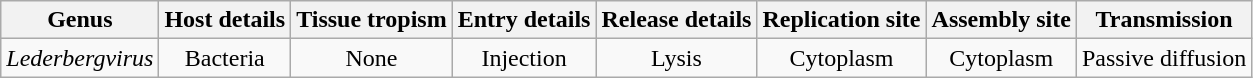<table class="wikitable sortable" style="text-align:center">
<tr>
<th>Genus</th>
<th>Host details</th>
<th>Tissue tropism</th>
<th>Entry details</th>
<th>Release details</th>
<th>Replication site</th>
<th>Assembly site</th>
<th>Transmission</th>
</tr>
<tr>
<td><em>Lederbergvirus</em></td>
<td>Bacteria</td>
<td>None</td>
<td>Injection</td>
<td>Lysis</td>
<td>Cytoplasm</td>
<td>Cytoplasm</td>
<td>Passive diffusion</td>
</tr>
</table>
